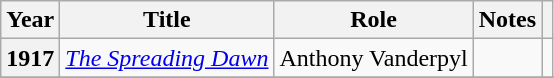<table class="wikitable plainrowheaders sortable" style="margin-right: 0;">
<tr>
<th scope="col">Year</th>
<th scope="col">Title</th>
<th scope="col">Role</th>
<th scope="col" class="unsortable">Notes</th>
<th scope="col" class="unsortable"></th>
</tr>
<tr>
<th scope="row">1917</th>
<td data-sort-value=Spreading Dawn><em><a href='#'>The Spreading Dawn</a></em></td>
<td>Anthony Vanderpyl</td>
<td></td>
<td style="text-align:center;"></td>
</tr>
<tr>
</tr>
</table>
